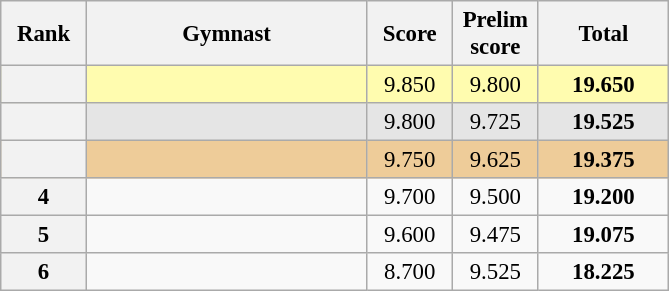<table class="wikitable sortable" style="text-align:center; font-size:95%">
<tr>
<th scope="col" style="width:50px;">Rank</th>
<th scope="col" style="width:180px;">Gymnast</th>
<th scope="col" style="width:50px;">Score</th>
<th scope="col" style="width:50px;">Prelim score</th>
<th scope="col" style="width:80px;">Total</th>
</tr>
<tr style="background:#fffcaf;">
<th scope=row style="text-align:center"></th>
<td style="text-align:left;"></td>
<td>9.850</td>
<td>9.800</td>
<td><strong>19.650</strong></td>
</tr>
<tr style="background:#e5e5e5;">
<th scope=row style="text-align:center"></th>
<td style="text-align:left;"></td>
<td>9.800</td>
<td>9.725</td>
<td><strong>19.525</strong></td>
</tr>
<tr style="background:#ec9;">
<th scope=row style="text-align:center"></th>
<td style="text-align:left;"></td>
<td>9.750</td>
<td>9.625</td>
<td><strong>19.375</strong></td>
</tr>
<tr>
<th scope=row style="text-align:center">4</th>
<td style="text-align:left;"></td>
<td>9.700</td>
<td>9.500</td>
<td><strong>19.200</strong></td>
</tr>
<tr>
<th scope=row style="text-align:center">5</th>
<td style="text-align:left;"></td>
<td>9.600</td>
<td>9.475</td>
<td><strong>19.075</strong></td>
</tr>
<tr>
<th scope=row style="text-align:center">6</th>
<td style="text-align:left;"></td>
<td>8.700</td>
<td>9.525</td>
<td><strong>18.225</strong></td>
</tr>
</table>
